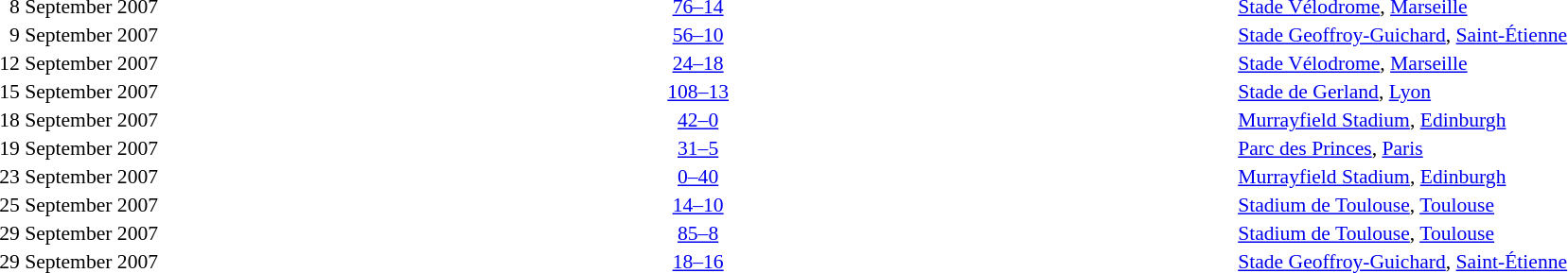<table style="width:100%" cellspacing="1">
<tr>
<th width=15%></th>
<th width=25%></th>
<th width=10%></th>
<th width=25%></th>
</tr>
<tr style=font-size:90%>
<td align=right>8 September 2007</td>
<td align=right></td>
<td align=center><a href='#'>76–14</a></td>
<td></td>
<td><a href='#'>Stade Vélodrome</a>, <a href='#'>Marseille</a></td>
</tr>
<tr style=font-size:90%>
<td align=right>9 September 2007</td>
<td align=right></td>
<td align=center><a href='#'>56–10</a></td>
<td></td>
<td><a href='#'>Stade Geoffroy-Guichard</a>, <a href='#'>Saint-Étienne</a></td>
</tr>
<tr style=font-size:90%>
<td align=right>12 September 2007</td>
<td align=right></td>
<td align=center><a href='#'>24–18</a></td>
<td></td>
<td><a href='#'>Stade Vélodrome</a>, <a href='#'>Marseille</a></td>
</tr>
<tr style=font-size:90%>
<td align=right>15 September 2007</td>
<td align=right></td>
<td align=center><a href='#'>108–13</a></td>
<td></td>
<td><a href='#'>Stade de Gerland</a>, <a href='#'>Lyon</a></td>
</tr>
<tr style=font-size:90%>
<td align=right>18 September 2007</td>
<td align=right></td>
<td align=center><a href='#'>42–0</a></td>
<td></td>
<td><a href='#'>Murrayfield Stadium</a>, <a href='#'>Edinburgh</a></td>
</tr>
<tr style=font-size:90%>
<td align=right>19 September 2007</td>
<td align=right></td>
<td align=center><a href='#'>31–5</a></td>
<td></td>
<td><a href='#'>Parc des Princes</a>, <a href='#'>Paris</a></td>
</tr>
<tr style=font-size:90%>
<td align=right>23 September 2007</td>
<td align=right></td>
<td align=center><a href='#'>0–40</a></td>
<td></td>
<td><a href='#'>Murrayfield Stadium</a>, <a href='#'>Edinburgh</a></td>
</tr>
<tr style=font-size:90%>
<td align=right>25 September 2007</td>
<td align=right></td>
<td align=center><a href='#'>14–10</a></td>
<td></td>
<td><a href='#'>Stadium de Toulouse</a>, <a href='#'>Toulouse</a></td>
</tr>
<tr style=font-size:90%>
<td align=right>29 September 2007</td>
<td align=right></td>
<td align=center><a href='#'>85–8</a></td>
<td></td>
<td><a href='#'>Stadium de Toulouse</a>, <a href='#'>Toulouse</a></td>
</tr>
<tr style=font-size:90%>
<td align=right>29 September 2007</td>
<td align=right></td>
<td align=center><a href='#'>18–16</a></td>
<td></td>
<td><a href='#'>Stade Geoffroy-Guichard</a>, <a href='#'>Saint-Étienne</a></td>
</tr>
</table>
